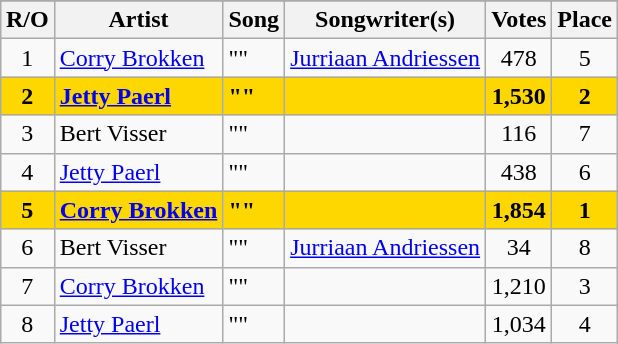<table class="sortable wikitable" style="margin: 1em auto 1em auto; text-align:center">
<tr>
</tr>
<tr>
<th>R/O</th>
<th>Artist</th>
<th>Song</th>
<th>Songwriter(s)</th>
<th>Votes</th>
<th>Place</th>
</tr>
<tr>
<td>1</td>
<td align="left"><a href='#'>Corry Brokken</a></td>
<td align="left">""</td>
<td align="left"><a href='#'>Jurriaan Andriessen</a></td>
<td>478</td>
<td>5</td>
</tr>
<tr style="font-weight:bold; background:gold;">
<td>2</td>
<td align="left"><a href='#'>Jetty Paerl</a></td>
<td align="left">""</td>
<td align="left"></td>
<td>1,530</td>
<td>2</td>
</tr>
<tr>
<td>3</td>
<td align="left">Bert Visser</td>
<td align="left">""</td>
<td align="left"></td>
<td>116</td>
<td>7</td>
</tr>
<tr>
<td>4</td>
<td align="left"><a href='#'>Jetty Paerl</a></td>
<td align="left">""</td>
<td align="left"></td>
<td>438</td>
<td>6</td>
</tr>
<tr style="font-weight:bold; background:gold;">
<td>5</td>
<td align="left"><a href='#'>Corry Brokken</a></td>
<td align="left">""</td>
<td align="left"></td>
<td>1,854</td>
<td>1</td>
</tr>
<tr>
<td>6</td>
<td align="left">Bert Visser</td>
<td align="left">""</td>
<td align="left"><a href='#'>Jurriaan Andriessen</a></td>
<td>34</td>
<td>8</td>
</tr>
<tr>
<td>7</td>
<td align="left"><a href='#'>Corry Brokken</a></td>
<td align="left">""</td>
<td align="left"></td>
<td>1,210</td>
<td>3</td>
</tr>
<tr>
<td>8</td>
<td align="left"><a href='#'>Jetty Paerl</a></td>
<td align="left">""</td>
<td align="left"></td>
<td>1,034</td>
<td>4</td>
</tr>
</table>
